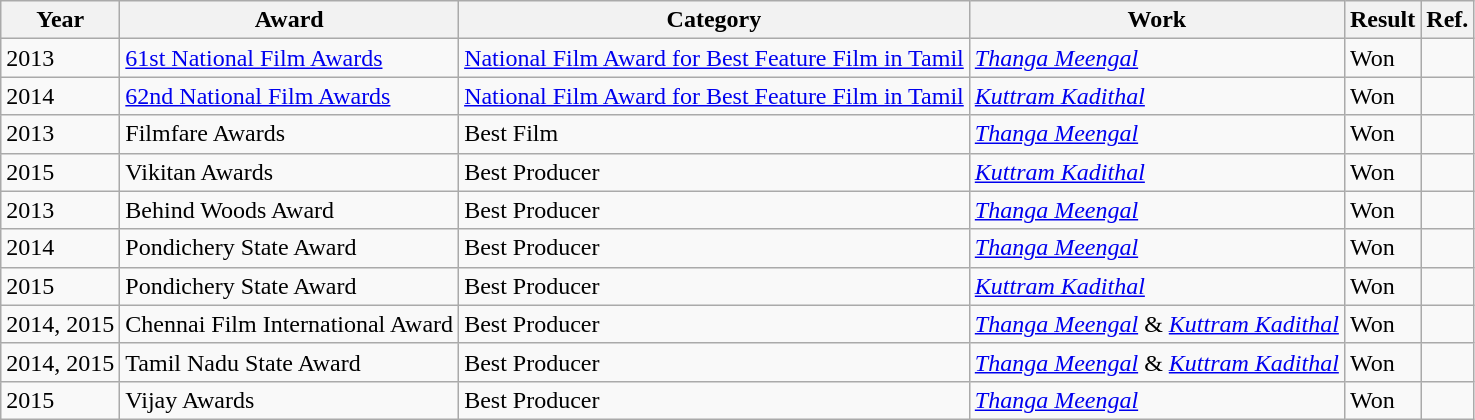<table class="wikitable sortable">
<tr>
<th>Year</th>
<th>Award</th>
<th>Category</th>
<th>Work</th>
<th>Result</th>
<th>Ref.</th>
</tr>
<tr>
<td>2013</td>
<td><a href='#'>61st National Film Awards</a></td>
<td><a href='#'>National Film Award for Best Feature Film in Tamil</a></td>
<td><em><a href='#'>Thanga Meengal</a></em></td>
<td>Won</td>
<td></td>
</tr>
<tr>
<td>2014</td>
<td><a href='#'>62nd National Film Awards</a></td>
<td><a href='#'>National Film Award for Best Feature Film in Tamil</a></td>
<td><em><a href='#'>Kuttram Kadithal</a></em></td>
<td>Won</td>
<td></td>
</tr>
<tr>
<td>2013</td>
<td>Filmfare Awards</td>
<td>Best Film</td>
<td><em><a href='#'>Thanga Meengal</a></em></td>
<td>Won</td>
<td></td>
</tr>
<tr>
<td>2015</td>
<td>Vikitan Awards</td>
<td>Best Producer</td>
<td><em><a href='#'>Kuttram Kadithal</a></em></td>
<td>Won</td>
<td></td>
</tr>
<tr>
<td>2013</td>
<td>Behind Woods Award</td>
<td>Best Producer</td>
<td><em><a href='#'>Thanga Meengal</a></em></td>
<td>Won</td>
<td></td>
</tr>
<tr>
<td>2014</td>
<td>Pondichery State Award</td>
<td>Best Producer</td>
<td><em><a href='#'>Thanga Meengal</a></em></td>
<td>Won</td>
<td></td>
</tr>
<tr>
<td>2015</td>
<td>Pondichery State Award</td>
<td>Best Producer</td>
<td><em><a href='#'>Kuttram Kadithal</a></em></td>
<td>Won</td>
<td></td>
</tr>
<tr>
<td>2014, 2015</td>
<td>Chennai Film International Award</td>
<td>Best Producer</td>
<td><em><a href='#'>Thanga Meengal</a></em> & <em><a href='#'>Kuttram Kadithal</a></em></td>
<td>Won</td>
<td></td>
</tr>
<tr>
<td>2014, 2015</td>
<td>Tamil Nadu State Award</td>
<td>Best Producer</td>
<td><em><a href='#'>Thanga Meengal</a></em> & <em><a href='#'>Kuttram Kadithal</a></em></td>
<td>Won</td>
<td></td>
</tr>
<tr>
<td>2015</td>
<td>Vijay Awards</td>
<td>Best Producer</td>
<td><em><a href='#'>Thanga Meengal</a></em></td>
<td>Won</td>
<td></td>
</tr>
</table>
